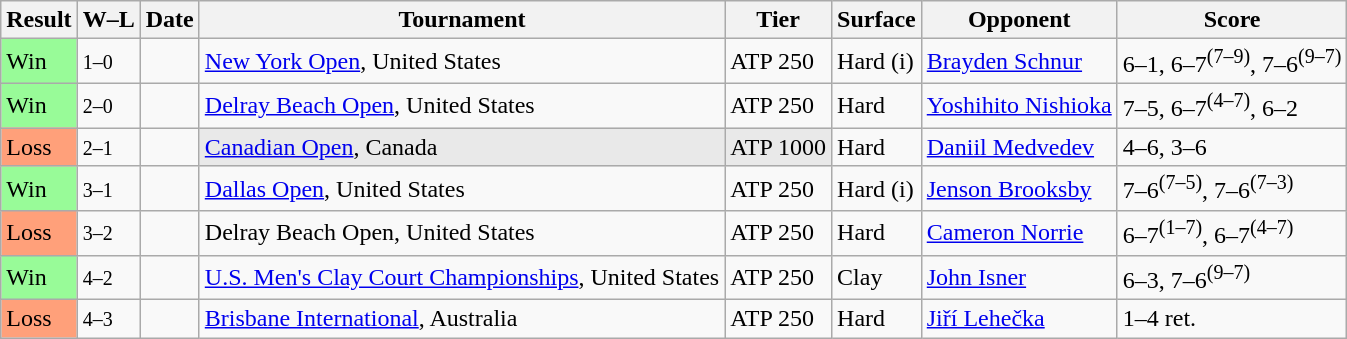<table class="sortable wikitable">
<tr>
<th>Result</th>
<th class="unsortable">W–L</th>
<th>Date</th>
<th>Tournament</th>
<th>Tier</th>
<th>Surface</th>
<th>Opponent</th>
<th class="unsortable">Score</th>
</tr>
<tr>
<td bgcolor=98fb98>Win</td>
<td><small>1–0</small></td>
<td><a href='#'></a></td>
<td><a href='#'>New York Open</a>, United States</td>
<td>ATP 250</td>
<td>Hard (i)</td>
<td> <a href='#'>Brayden Schnur</a></td>
<td>6–1, 6–7<sup>(7–9)</sup>, 7–6<sup>(9–7)</sup></td>
</tr>
<tr>
<td bgcolor=98fb98>Win</td>
<td><small>2–0</small></td>
<td><a href='#'></a></td>
<td><a href='#'>Delray Beach Open</a>, United States</td>
<td>ATP 250</td>
<td>Hard</td>
<td> <a href='#'>Yoshihito Nishioka</a></td>
<td>7–5, 6–7<sup>(4–7)</sup>, 6–2</td>
</tr>
<tr>
<td bgcolor=FFA07A>Loss</td>
<td><small>2–1</small></td>
<td><a href='#'></a></td>
<td style="background:#E9E9E9;"><a href='#'>Canadian Open</a>, Canada</td>
<td style="background:#E9E9E9;">ATP 1000</td>
<td>Hard</td>
<td> <a href='#'>Daniil Medvedev</a></td>
<td>4–6, 3–6</td>
</tr>
<tr>
<td bgcolor=98FB98>Win</td>
<td><small>3–1</small></td>
<td><a href='#'></a></td>
<td><a href='#'>Dallas Open</a>, United States</td>
<td>ATP 250</td>
<td>Hard (i)</td>
<td> <a href='#'>Jenson Brooksby</a></td>
<td>7–6<sup>(7–5)</sup>, 7–6<sup>(7–3)</sup></td>
</tr>
<tr>
<td bgcolor=FFA07A>Loss</td>
<td><small>3–2</small></td>
<td><a href='#'></a></td>
<td>Delray Beach Open, United States</td>
<td>ATP 250</td>
<td>Hard</td>
<td> <a href='#'>Cameron Norrie</a></td>
<td>6–7<sup>(1–7)</sup>, 6–7<sup>(4–7)</sup></td>
</tr>
<tr>
<td bgcolor=98FB98>Win</td>
<td><small>4–2</small></td>
<td><a href='#'></a></td>
<td><a href='#'>U.S. Men's Clay Court Championships</a>, United States</td>
<td>ATP 250</td>
<td>Clay</td>
<td> <a href='#'>John Isner</a></td>
<td>6–3, 7–6<sup>(9–7)</sup></td>
</tr>
<tr>
<td bgcolor=FFA07A>Loss</td>
<td><small>4–3</small></td>
<td><a href='#'></a></td>
<td><a href='#'>Brisbane International</a>, Australia</td>
<td>ATP 250</td>
<td>Hard</td>
<td> <a href='#'>Jiří Lehečka</a></td>
<td>1–4 ret.</td>
</tr>
</table>
